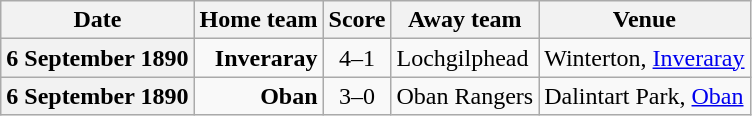<table class="wikitable football-result-list" style="max-width: 80em; text-align: center">
<tr>
<th scope="col">Date</th>
<th scope="col">Home team</th>
<th scope="col">Score</th>
<th scope="col">Away team</th>
<th scope="col">Venue</th>
</tr>
<tr>
<th scope="row">6 September 1890</th>
<td align=right><strong>Inveraray</strong></td>
<td>4–1</td>
<td align=left>Lochgilphead</td>
<td align=left>Winterton, <a href='#'>Inveraray</a></td>
</tr>
<tr>
<th scope="row">6 September 1890</th>
<td align=right><strong>Oban</strong></td>
<td>3–0</td>
<td align=left>Oban Rangers</td>
<td align=left>Dalintart Park, <a href='#'>Oban</a></td>
</tr>
</table>
